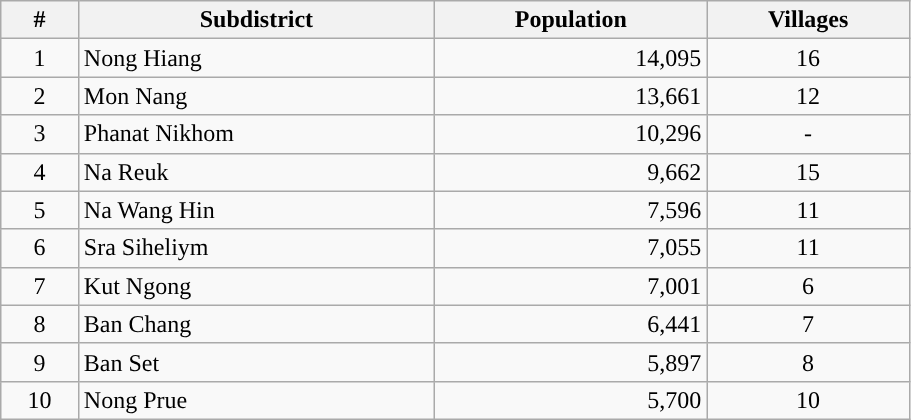<table class="wikitable" style="width:48%; display:inline-table;">
<tr>
<th>#</th>
<th>Subdistrict</th>
<th>Population</th>
<th>Villages</th>
</tr>
<tr>
<td style="text-align:center;">1</td>
<td>Nong Hiang</td>
<td style="text-align:right;">14,095</td>
<td style="text-align:center;">16</td>
</tr>
<tr>
<td style="text-align:center;">2</td>
<td>Mon Nang</td>
<td style="text-align:right;">13,661</td>
<td style="text-align:center;">12</td>
</tr>
<tr>
<td style="text-align:center;">3</td>
<td>Phanat Nikhom</td>
<td style="text-align:right;">10,296</td>
<td style="text-align:center;">-</td>
</tr>
<tr>
<td style="text-align:center;">4</td>
<td>Na Reuk</td>
<td style="text-align:right;">9,662</td>
<td style="text-align:center;">15</td>
</tr>
<tr>
<td style="text-align:center;">5</td>
<td>Na Wang Hin</td>
<td style="text-align:right;">7,596</td>
<td style="text-align:center;">11</td>
</tr>
<tr>
<td style="text-align:center;">6</td>
<td>Sra Siheliym</td>
<td style="text-align:right;">7,055</td>
<td style="text-align:center;">11</td>
</tr>
<tr>
<td style="text-align:center;">7</td>
<td>Kut Ngong</td>
<td style="text-align:right;">7,001</td>
<td style="text-align:center;">6</td>
</tr>
<tr>
<td style="text-align:center;">8</td>
<td>Ban Chang</td>
<td style="text-align:right;">6,441</td>
<td style="text-align:center;">7</td>
</tr>
<tr>
<td style="text-align:center;">9</td>
<td>Ban Set</td>
<td style="text-align:right;">5,897</td>
<td style="text-align:center;">8</td>
</tr>
<tr>
<td style="text-align:center;">10</td>
<td>Nong Prue</td>
<td style="text-align:right;">5,700</td>
<td style="text-align:center;">10</td>
</tr>
</table>
